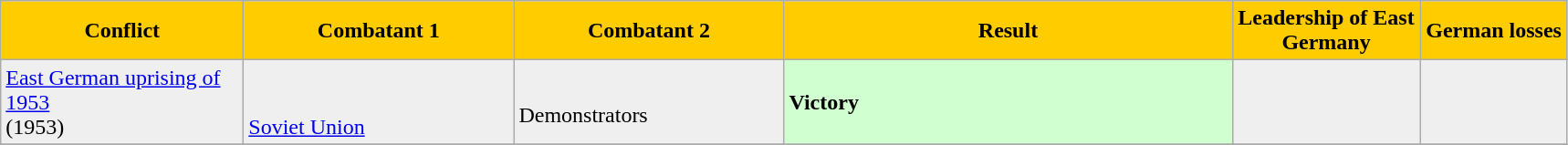<table class="wikitable">
<tr>
<th style="background:#FFCC00" width="170px">Conflict</th>
<th style="background:#FFCC00" width="190px">Combatant 1</th>
<th style="background:#FFCC00" width="190px">Combatant 2</th>
<th style="background:#FFCC00" width="320px">Result</th>
<th style="background:#FFCC00" width="130px">Leadership of East Germany</th>
<th style="background:#FFCC00" width="100px">German losses</th>
</tr>
<tr>
<td style="background:#efefef"><a href='#'>East German uprising of 1953</a><br>(1953)</td>
<td style="background:#efefef"><br><br> <a href='#'>Soviet Union</a></td>
<td style="background:#efefef"><br>Demonstrators</td>
<td style="background:#D0FFD0"><strong>Victory</strong></td>
<td style="background:#efefef"></td>
<td style="background:#efefef"></td>
</tr>
<tr>
</tr>
</table>
